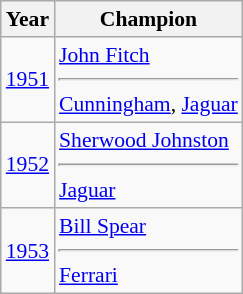<table class="wikitable" style="font-size: 90%;">
<tr>
<th>Year</th>
<th>Champion</th>
</tr>
<tr>
<td><a href='#'>1951</a></td>
<td> <a href='#'>John Fitch</a><hr><a href='#'>Cunningham</a>, <a href='#'>Jaguar</a></td>
</tr>
<tr>
<td><a href='#'>1952</a></td>
<td> <a href='#'>Sherwood Johnston</a><hr><a href='#'>Jaguar</a></td>
</tr>
<tr>
<td><a href='#'>1953</a></td>
<td> <a href='#'>Bill Spear</a><hr><a href='#'>Ferrari</a></td>
</tr>
</table>
